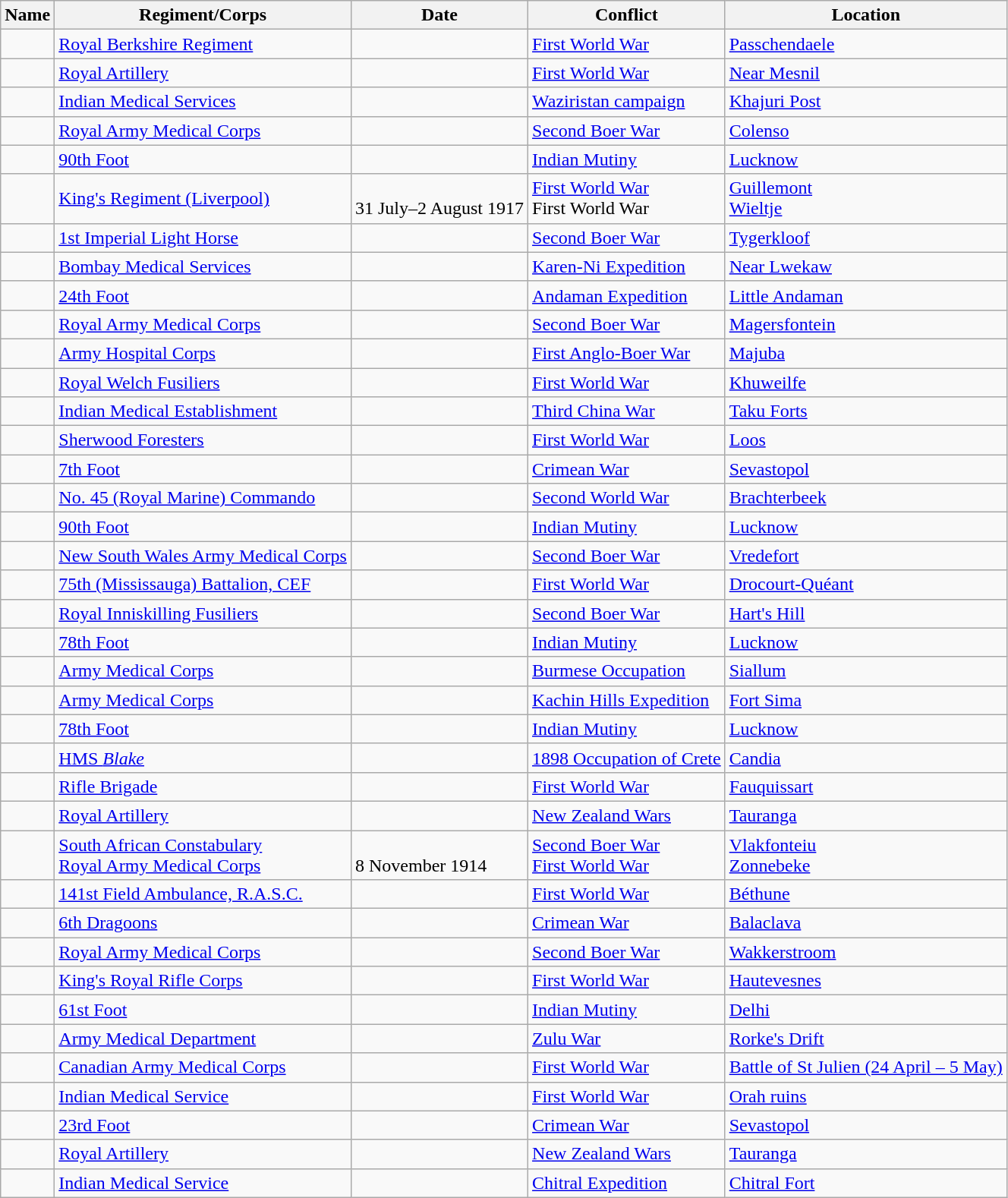<table class="wikitable sortable">
<tr>
<th>Name</th>
<th>Regiment/Corps</th>
<th>Date</th>
<th>Conflict</th>
<th>Location</th>
</tr>
<tr>
<td></td>
<td><a href='#'>Royal Berkshire Regiment</a></td>
<td></td>
<td><a href='#'>First World War</a></td>
<td><a href='#'>Passchendaele</a></td>
</tr>
<tr>
<td></td>
<td><a href='#'>Royal Artillery</a></td>
<td></td>
<td><a href='#'>First World War</a></td>
<td><a href='#'>Near Mesnil</a></td>
</tr>
<tr>
<td></td>
<td><a href='#'>Indian Medical Services</a></td>
<td></td>
<td><a href='#'>Waziristan campaign</a></td>
<td><a href='#'>Khajuri Post</a></td>
</tr>
<tr>
<td></td>
<td><a href='#'>Royal Army Medical Corps</a></td>
<td></td>
<td><a href='#'>Second Boer War</a></td>
<td><a href='#'>Colenso</a></td>
</tr>
<tr>
<td></td>
<td><a href='#'>90th Foot</a></td>
<td></td>
<td><a href='#'>Indian Mutiny</a></td>
<td><a href='#'>Lucknow</a></td>
</tr>
<tr>
<td></td>
<td><a href='#'>King's Regiment (Liverpool)</a></td>
<td><br>31 July–2 August 1917</td>
<td><a href='#'>First World War</a><br>First World War</td>
<td><a href='#'>Guillemont</a><br><a href='#'>Wieltje</a></td>
</tr>
<tr>
<td></td>
<td><a href='#'>1st Imperial Light Horse</a></td>
<td></td>
<td><a href='#'>Second Boer War</a></td>
<td><a href='#'>Tygerkloof</a></td>
</tr>
<tr>
<td></td>
<td><a href='#'>Bombay Medical Services</a></td>
<td></td>
<td><a href='#'>Karen-Ni Expedition</a></td>
<td><a href='#'>Near Lwekaw</a></td>
</tr>
<tr>
<td></td>
<td><a href='#'>24th Foot</a></td>
<td></td>
<td><a href='#'>Andaman Expedition</a></td>
<td><a href='#'>Little Andaman</a></td>
</tr>
<tr>
<td></td>
<td><a href='#'>Royal Army Medical Corps</a></td>
<td></td>
<td><a href='#'>Second Boer War</a></td>
<td><a href='#'>Magersfontein</a></td>
</tr>
<tr>
<td></td>
<td><a href='#'>Army Hospital Corps</a></td>
<td></td>
<td><a href='#'>First Anglo-Boer War</a></td>
<td><a href='#'>Majuba</a></td>
</tr>
<tr>
<td></td>
<td><a href='#'>Royal Welch Fusiliers</a></td>
<td></td>
<td><a href='#'>First World War</a></td>
<td><a href='#'>Khuweilfe</a></td>
</tr>
<tr>
<td></td>
<td><a href='#'>Indian Medical Establishment</a></td>
<td></td>
<td><a href='#'>Third China War</a></td>
<td><a href='#'>Taku Forts</a></td>
</tr>
<tr>
<td></td>
<td><a href='#'>Sherwood Foresters</a></td>
<td></td>
<td><a href='#'>First World War</a></td>
<td><a href='#'>Loos</a></td>
</tr>
<tr>
<td></td>
<td><a href='#'>7th Foot</a></td>
<td></td>
<td><a href='#'>Crimean War</a></td>
<td><a href='#'>Sevastopol</a></td>
</tr>
<tr>
<td></td>
<td><a href='#'>No. 45 (Royal Marine) Commando</a></td>
<td></td>
<td><a href='#'>Second World War</a></td>
<td><a href='#'>Brachterbeek</a></td>
</tr>
<tr>
<td></td>
<td><a href='#'>90th Foot</a></td>
<td></td>
<td><a href='#'>Indian Mutiny</a></td>
<td><a href='#'>Lucknow</a></td>
</tr>
<tr>
<td></td>
<td><a href='#'>New South Wales Army Medical Corps</a></td>
<td></td>
<td><a href='#'>Second Boer War</a></td>
<td><a href='#'>Vredefort</a></td>
</tr>
<tr>
<td></td>
<td><a href='#'>75th (Mississauga) Battalion, CEF</a></td>
<td></td>
<td><a href='#'>First World War</a></td>
<td><a href='#'>Drocourt-Quéant</a></td>
</tr>
<tr>
<td></td>
<td><a href='#'>Royal Inniskilling Fusiliers</a></td>
<td></td>
<td><a href='#'>Second Boer War</a></td>
<td><a href='#'>Hart's Hill</a></td>
</tr>
<tr>
<td></td>
<td><a href='#'>78th Foot</a></td>
<td></td>
<td><a href='#'>Indian Mutiny</a></td>
<td><a href='#'>Lucknow</a></td>
</tr>
<tr>
<td></td>
<td><a href='#'>Army Medical Corps</a></td>
<td></td>
<td><a href='#'>Burmese Occupation</a></td>
<td><a href='#'>Siallum</a></td>
</tr>
<tr>
<td></td>
<td><a href='#'>Army Medical Corps</a></td>
<td></td>
<td><a href='#'>Kachin Hills Expedition</a></td>
<td><a href='#'>Fort Sima</a></td>
</tr>
<tr>
<td></td>
<td><a href='#'>78th Foot</a></td>
<td></td>
<td><a href='#'>Indian Mutiny</a></td>
<td><a href='#'>Lucknow</a></td>
</tr>
<tr>
<td></td>
<td><a href='#'>HMS <em>Blake</em></a></td>
<td></td>
<td><a href='#'>1898 Occupation of Crete</a></td>
<td><a href='#'>Candia</a></td>
</tr>
<tr>
<td></td>
<td><a href='#'>Rifle Brigade</a></td>
<td></td>
<td><a href='#'>First World War</a></td>
<td><a href='#'>Fauquissart</a></td>
</tr>
<tr>
<td></td>
<td><a href='#'>Royal Artillery</a></td>
<td></td>
<td><a href='#'>New Zealand Wars</a></td>
<td><a href='#'>Tauranga</a></td>
</tr>
<tr>
<td></td>
<td><a href='#'>South African Constabulary</a><br><a href='#'>Royal Army Medical Corps</a></td>
<td><br>8 November 1914</td>
<td><a href='#'>Second Boer War</a><br><a href='#'>First World War</a></td>
<td><a href='#'>Vlakfonteiu</a><br><a href='#'>Zonnebeke</a></td>
</tr>
<tr>
<td></td>
<td><a href='#'>141st Field Ambulance, R.A.S.C.</a></td>
<td></td>
<td><a href='#'>First World War</a></td>
<td><a href='#'>Béthune</a></td>
</tr>
<tr>
<td></td>
<td><a href='#'>6th Dragoons</a></td>
<td></td>
<td><a href='#'>Crimean War</a></td>
<td><a href='#'>Balaclava</a></td>
</tr>
<tr>
<td></td>
<td><a href='#'>Royal Army Medical Corps</a></td>
<td></td>
<td><a href='#'>Second Boer War</a></td>
<td><a href='#'>Wakkerstroom</a></td>
</tr>
<tr>
<td></td>
<td><a href='#'>King's Royal Rifle Corps</a></td>
<td></td>
<td><a href='#'>First World War</a></td>
<td><a href='#'>Hautevesnes</a></td>
</tr>
<tr>
<td></td>
<td><a href='#'>61st Foot</a></td>
<td></td>
<td><a href='#'>Indian Mutiny</a></td>
<td><a href='#'>Delhi</a></td>
</tr>
<tr>
<td></td>
<td><a href='#'>Army Medical Department</a></td>
<td></td>
<td><a href='#'>Zulu War</a></td>
<td><a href='#'>Rorke's Drift</a></td>
</tr>
<tr>
<td></td>
<td><a href='#'>Canadian Army Medical Corps</a></td>
<td></td>
<td><a href='#'>First World War</a></td>
<td><a href='#'>Battle of St Julien (24 April – 5 May)</a></td>
</tr>
<tr>
<td></td>
<td><a href='#'>Indian Medical Service</a></td>
<td></td>
<td><a href='#'>First World War</a></td>
<td><a href='#'>Orah ruins</a></td>
</tr>
<tr>
<td></td>
<td><a href='#'>23rd Foot</a></td>
<td></td>
<td><a href='#'>Crimean War</a></td>
<td><a href='#'>Sevastopol</a></td>
</tr>
<tr>
<td></td>
<td><a href='#'>Royal Artillery</a></td>
<td></td>
<td><a href='#'>New Zealand Wars</a></td>
<td><a href='#'>Tauranga</a></td>
</tr>
<tr>
<td></td>
<td><a href='#'>Indian Medical Service</a></td>
<td></td>
<td><a href='#'>Chitral Expedition</a></td>
<td><a href='#'>Chitral Fort</a></td>
</tr>
</table>
